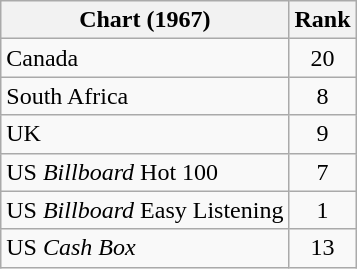<table class="wikitable sortable">
<tr>
<th>Chart (1967)</th>
<th style="text-align:center;">Rank</th>
</tr>
<tr>
<td>Canada </td>
<td style="text-align:center;">20</td>
</tr>
<tr>
<td>South Africa </td>
<td align="center">8</td>
</tr>
<tr>
<td>UK </td>
<td align="center">9</td>
</tr>
<tr>
<td>US <em>Billboard</em> Hot 100</td>
<td style="text-align:center;">7</td>
</tr>
<tr>
<td>US <em>Billboard</em> Easy Listening</td>
<td style="text-align:center;">1</td>
</tr>
<tr>
<td>US <em>Cash Box</em> </td>
<td style="text-align:center;">13</td>
</tr>
</table>
